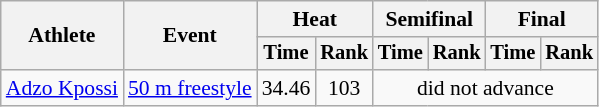<table class=wikitable style="font-size:90%">
<tr>
<th rowspan="2">Athlete</th>
<th rowspan="2">Event</th>
<th colspan="2">Heat</th>
<th colspan="2">Semifinal</th>
<th colspan="2">Final</th>
</tr>
<tr style="font-size:95%">
<th>Time</th>
<th>Rank</th>
<th>Time</th>
<th>Rank</th>
<th>Time</th>
<th>Rank</th>
</tr>
<tr align=center>
<td align=left><a href='#'>Adzo Kpossi</a></td>
<td align=left><a href='#'>50 m freestyle</a></td>
<td>34.46</td>
<td>103</td>
<td colspan=4>did not advance</td>
</tr>
</table>
